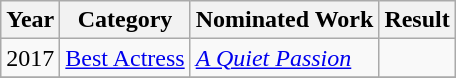<table class="wikitable">
<tr>
<th>Year</th>
<th>Category</th>
<th>Nominated Work</th>
<th>Result</th>
</tr>
<tr>
<td>2017</td>
<td><a href='#'>Best Actress</a></td>
<td><em><a href='#'>A Quiet Passion</a></em></td>
<td></td>
</tr>
<tr>
</tr>
</table>
